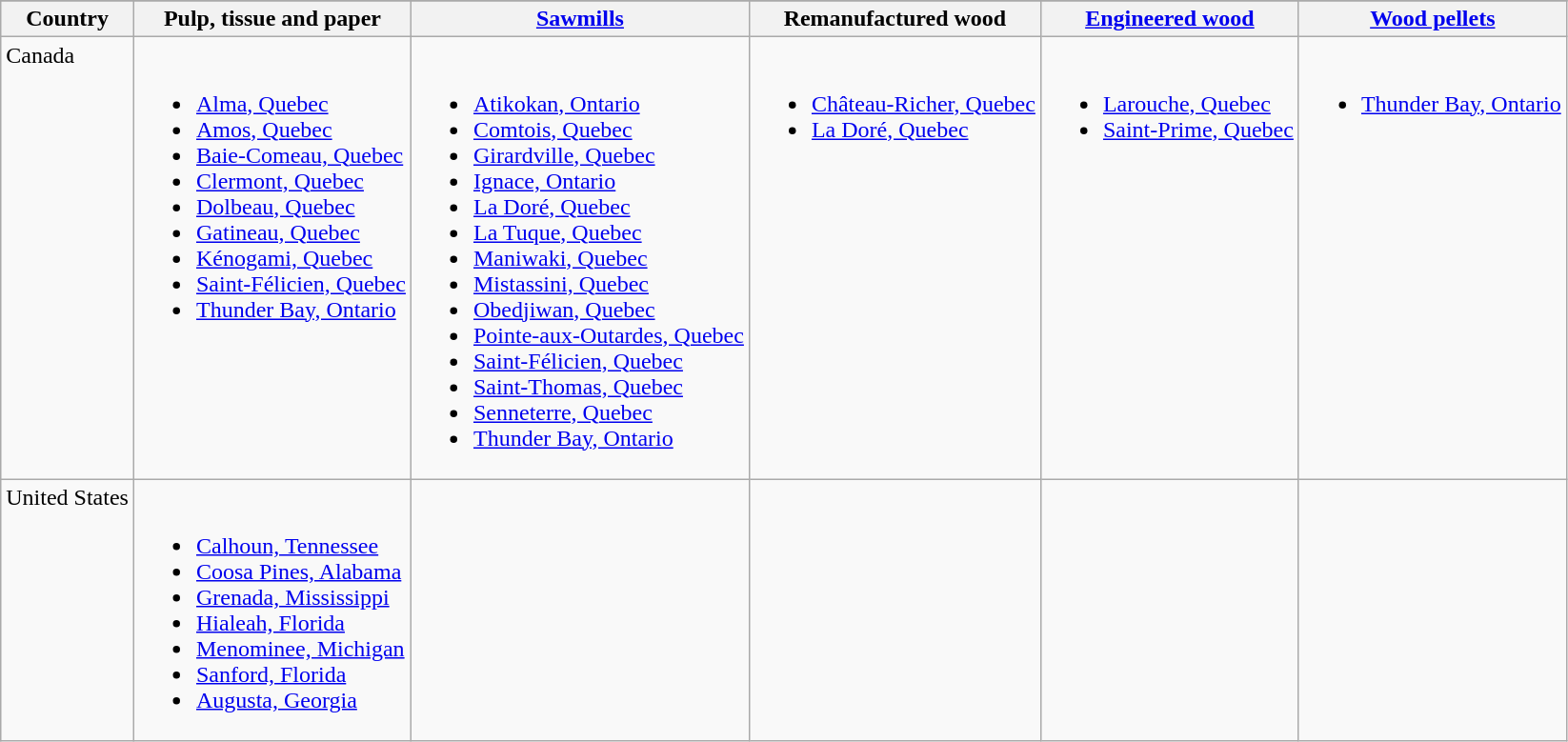<table class="wikitable" border="1">
<tr>
</tr>
<tr>
<th>Country</th>
<th>Pulp, tissue and paper</th>
<th><a href='#'>Sawmills</a></th>
<th>Remanufactured wood</th>
<th><a href='#'>Engineered wood</a></th>
<th><a href='#'>Wood pellets</a></th>
</tr>
<tr valign="top">
<td>Canada</td>
<td><br><ul><li><a href='#'>Alma, Quebec</a></li><li><a href='#'>Amos, Quebec</a></li><li><a href='#'>Baie-Comeau, Quebec</a></li><li><a href='#'>Clermont, Quebec</a></li><li><a href='#'>Dolbeau, Quebec</a></li><li><a href='#'>Gatineau, Quebec</a></li><li><a href='#'>Kénogami, Quebec</a></li><li><a href='#'>Saint-Félicien, Quebec</a></li><li><a href='#'>Thunder Bay, Ontario</a></li></ul></td>
<td><br><ul><li><a href='#'>Atikokan, Ontario</a></li><li><a href='#'>Comtois, Quebec</a></li><li><a href='#'>Girardville, Quebec</a></li><li><a href='#'>Ignace, Ontario</a></li><li><a href='#'>La Doré, Quebec</a></li><li><a href='#'>La Tuque, Quebec</a></li><li><a href='#'>Maniwaki, Quebec</a></li><li><a href='#'>Mistassini, Quebec</a></li><li><a href='#'>Obedjiwan, Quebec</a></li><li><a href='#'>Pointe-aux-Outardes, Quebec</a></li><li><a href='#'>Saint-Félicien, Quebec</a></li><li><a href='#'>Saint-Thomas, Quebec</a></li><li><a href='#'>Senneterre, Quebec</a></li><li><a href='#'>Thunder Bay, Ontario</a></li></ul></td>
<td><br><ul><li><a href='#'>Château-Richer, Quebec</a></li><li><a href='#'>La Doré, Quebec</a></li></ul></td>
<td><br><ul><li><a href='#'>Larouche, Quebec</a></li><li><a href='#'>Saint-Prime, Quebec</a></li></ul></td>
<td><br><ul><li><a href='#'>Thunder Bay, Ontario</a></li></ul></td>
</tr>
<tr valign="top">
<td>United States</td>
<td><br><ul><li><a href='#'>Calhoun, Tennessee</a></li><li><a href='#'>Coosa Pines, Alabama</a></li><li><a href='#'>Grenada, Mississippi</a></li><li><a href='#'>Hialeah, Florida</a></li><li><a href='#'>Menominee, Michigan</a></li><li><a href='#'>Sanford, Florida</a></li><li><a href='#'>Augusta, Georgia</a></li></ul></td>
<td></td>
<td></td>
<td></td>
<td></td>
</tr>
</table>
